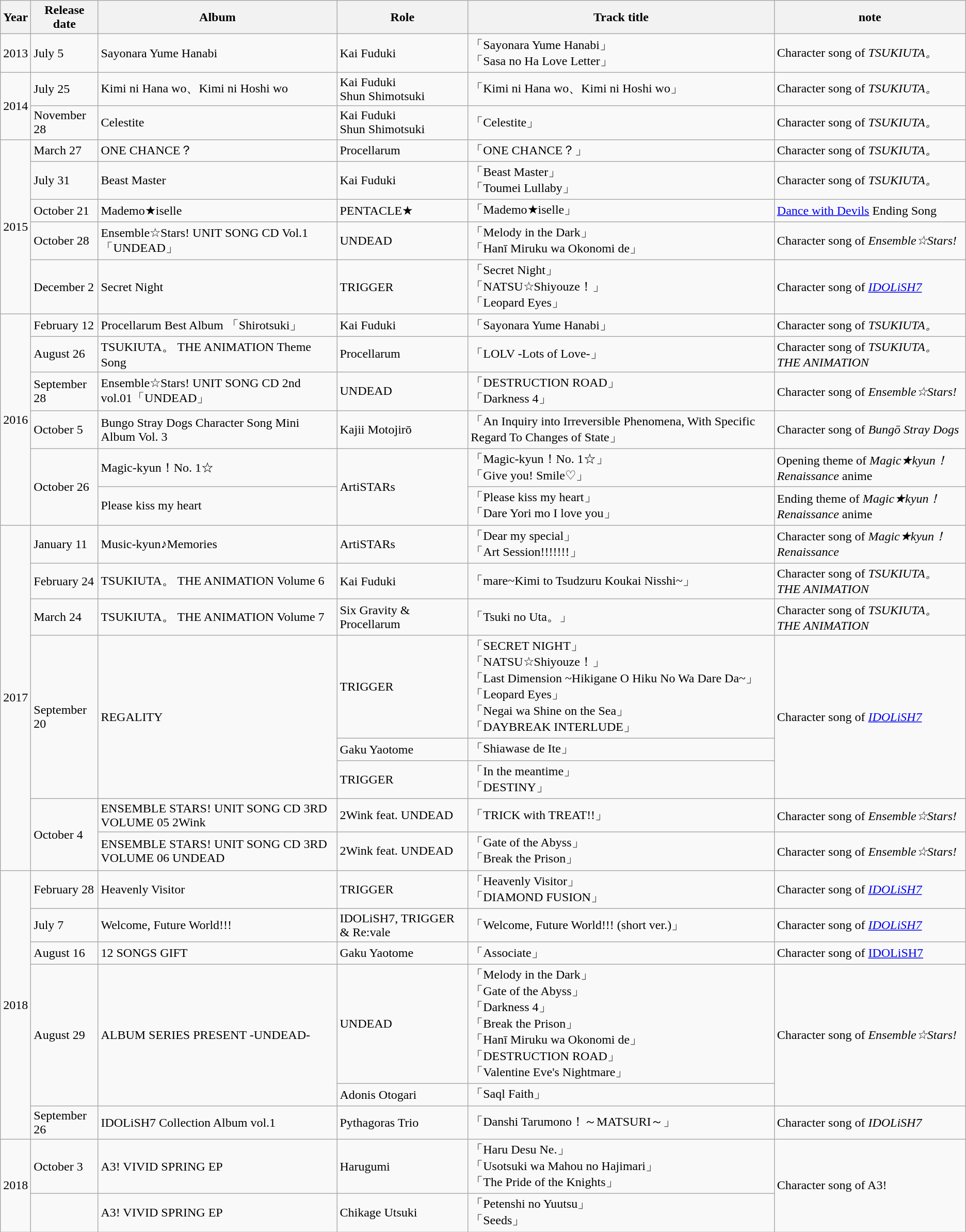<table class="wikitable sortable Video games">
<tr>
<th>Year</th>
<th>Release date</th>
<th>Album</th>
<th>Role</th>
<th>Track title</th>
<th>note</th>
</tr>
<tr>
<td rowspan="1">2013</td>
<td>July 5</td>
<td>Sayonara Yume Hanabi</td>
<td>Kai Fuduki</td>
<td>「Sayonara Yume Hanabi」<br>「Sasa no Ha Love Letter」</td>
<td>Character song of <em>TSUKIUTA。</em></td>
</tr>
<tr>
<td rowspan="2">2014</td>
<td>July 25</td>
<td>Kimi ni Hana wo、Kimi ni Hoshi wo</td>
<td>Kai Fuduki<br>Shun Shimotsuki</td>
<td>「Kimi ni Hana wo、Kimi ni Hoshi wo」</td>
<td>Character song of <em>TSUKIUTA。</em></td>
</tr>
<tr>
<td>November 28</td>
<td>Celestite</td>
<td>Kai Fuduki<br>Shun Shimotsuki</td>
<td>「Celestite」</td>
<td>Character song of <em>TSUKIUTA。</em></td>
</tr>
<tr>
<td rowspan="5">2015</td>
<td>March 27</td>
<td>ONE CHANCE？</td>
<td>Procellarum</td>
<td>「ONE CHANCE？」</td>
<td>Character song of <em>TSUKIUTA。</em></td>
</tr>
<tr>
<td>July 31</td>
<td>Beast Master</td>
<td>Kai Fuduki</td>
<td>「Beast Master」<br>「Toumei Lullaby」</td>
<td>Character song of <em>TSUKIUTA。</em></td>
</tr>
<tr>
<td>October 21</td>
<td>Mademo★iselle</td>
<td>PENTACLE★</td>
<td>「Mademo★iselle」</td>
<td><a href='#'>Dance with Devils</a> Ending Song</td>
</tr>
<tr>
<td>October 28</td>
<td>Ensemble☆Stars! UNIT SONG CD Vol.1「UNDEAD」</td>
<td>UNDEAD</td>
<td>「Melody in the Dark」<br> 「Hanī Miruku wa Okonomi de」</td>
<td>Character song of <em>Ensemble☆Stars!</em></td>
</tr>
<tr>
<td>December 2</td>
<td>Secret Night</td>
<td>TRIGGER</td>
<td>「Secret Night」<br>「NATSU☆Shiyouze！」<br>「Leopard Eyes」</td>
<td>Character song of <em><a href='#'>IDOLiSH7</a></em></td>
</tr>
<tr>
<td rowspan="6">2016</td>
<td>February 12</td>
<td>Procellarum Best Album 「Shirotsuki」</td>
<td>Kai Fuduki</td>
<td>「Sayonara Yume Hanabi」</td>
<td>Character song of <em>TSUKIUTA。</em></td>
</tr>
<tr>
<td>August 26</td>
<td>TSUKIUTA。 THE ANIMATION Theme Song</td>
<td>Procellarum</td>
<td>「LOLV -Lots of Love-」</td>
<td>Character song of <em>TSUKIUTA。 THE ANIMATION</em></td>
</tr>
<tr>
<td>September 28</td>
<td>Ensemble☆Stars! UNIT SONG CD 2nd vol.01「UNDEAD」</td>
<td>UNDEAD</td>
<td>「DESTRUCTION ROAD」<br> 「Darkness 4」</td>
<td>Character song of <em>Ensemble☆Stars!</em></td>
</tr>
<tr>
<td>October 5</td>
<td>Bungo Stray Dogs Character Song Mini Album Vol. 3</td>
<td>Kajii Motojirō</td>
<td>「An Inquiry into Irreversible Phenomena, With Specific Regard To Changes of State」</td>
<td>Character song of <em>Bungō Stray Dogs</em></td>
</tr>
<tr>
<td rowspan="2">October 26</td>
<td>Magic-kyun！No. 1☆</td>
<td rowspan="2">ArtiSTARs</td>
<td>「Magic-kyun！No. 1☆」<br>「Give you! Smile♡」</td>
<td>Opening theme of <em>Magic★kyun！Renaissance</em> anime</td>
</tr>
<tr>
<td>Please kiss my heart</td>
<td>「Please kiss my heart」<br>「Dare Yori mo I love you」</td>
<td>Ending theme of <em>Magic★kyun！Renaissance</em> anime</td>
</tr>
<tr>
<td rowspan="8">2017</td>
<td>January 11</td>
<td>Music-kyun♪Memories</td>
<td>ArtiSTARs</td>
<td>「Dear my special」<br>「Art Session!!!!!!!」</td>
<td>Character song of <em>Magic★kyun！Renaissance</em></td>
</tr>
<tr>
<td>February 24</td>
<td>TSUKIUTA。 THE ANIMATION Volume 6</td>
<td>Kai Fuduki</td>
<td>「mare~Kimi to Tsudzuru Koukai Nisshi~」</td>
<td>Character song of <em>TSUKIUTA。 THE ANIMATION</em></td>
</tr>
<tr>
<td>March 24</td>
<td>TSUKIUTA。 THE ANIMATION Volume 7</td>
<td>Six Gravity & Procellarum</td>
<td>「Tsuki no Uta。」</td>
<td>Character song of <em>TSUKIUTA。 THE ANIMATION</em></td>
</tr>
<tr>
<td rowspan="3">September 20</td>
<td rowspan="3">REGALITY</td>
<td>TRIGGER</td>
<td>「SECRET NIGHT」<br>「NATSU☆Shiyouze！」<br>「Last Dimension ~Hikigane O Hiku No Wa Dare Da~」<br>「Leopard Eyes」<br>「Negai wa Shine on the Sea」<br>「DAYBREAK INTERLUDE」</td>
<td rowspan="3">Character song of <em><a href='#'>IDOLiSH7</a></em></td>
</tr>
<tr>
<td>Gaku Yaotome</td>
<td>「Shiawase de Ite」</td>
</tr>
<tr>
<td>TRIGGER</td>
<td>「In the meantime」<br>「DESTINY」<br></td>
</tr>
<tr>
<td rowspan="2">October 4</td>
<td>ENSEMBLE STARS! UNIT SONG CD 3RD VOLUME 05 2Wink</td>
<td>2Wink feat. UNDEAD</td>
<td>「TRICK with TREAT!!」</td>
<td>Character song of <em>Ensemble☆Stars!</em></td>
</tr>
<tr>
<td>ENSEMBLE STARS! UNIT SONG CD 3RD VOLUME 06 UNDEAD</td>
<td>2Wink feat. UNDEAD</td>
<td>「Gate of the Abyss」<br>「Break the Prison」</td>
<td>Character song of <em>Ensemble☆Stars!</em></td>
</tr>
<tr>
<td rowspan="6">2018</td>
<td>February 28</td>
<td>Heavenly Visitor</td>
<td>TRIGGER</td>
<td>「Heavenly Visitor」<br>「DIAMOND FUSION」</td>
<td>Character song of <em><a href='#'>IDOLiSH7</a></em></td>
</tr>
<tr>
<td>July 7</td>
<td>Welcome, Future World!!!</td>
<td>IDOLiSH7, TRIGGER & Re:vale</td>
<td>「Welcome, Future World!!! (short ver.)」</td>
<td>Character song of <em><a href='#'>IDOLiSH7</a></em></td>
</tr>
<tr>
<td>August 16</td>
<td>12 SONGS GIFT</td>
<td>Gaku Yaotome</td>
<td>「Associate」</td>
<td>Character song of <a href='#'>IDOLiSH7</a></td>
</tr>
<tr>
<td rowspan="2">August 29</td>
<td rowspan="2">ALBUM SERIES PRESENT -UNDEAD-</td>
<td>UNDEAD</td>
<td>「Melody in the Dark」<br>「Gate of the Abyss」<br>「Darkness 4」<br>「Break the Prison」<br>「Hanī Miruku wa Okonomi de」<br>「DESTRUCTION ROAD」<br>「Valentine Eve's Nightmare」</td>
<td rowspan="2">Character song of <em>Ensemble☆Stars!</em></td>
</tr>
<tr>
<td>Adonis Otogari</td>
<td>「Saql Faith」</td>
</tr>
<tr>
<td>September 26</td>
<td>IDOLiSH7 Collection Album vol.1</td>
<td>Pythagoras Trio</td>
<td>「Danshi Tarumono！～MATSURI～」</td>
<td>Character song of <em>IDOLiSH7</em></td>
</tr>
<tr>
<td rowspan="2">2018</td>
<td>October 3</td>
<td>A3! VIVID SPRING EP</td>
<td>Harugumi</td>
<td>「Haru Desu Ne.」<br>「Usotsuki wa Mahou no Hajimari」<br>「The Pride of the Knights」</td>
<td rowspan="2">Character song of A3!</td>
</tr>
<tr>
<td></td>
<td>A3! VIVID SPRING EP</td>
<td>Chikage Utsuki</td>
<td>「Petenshi no Yuutsu」<br>「Seeds」</td>
</tr>
</table>
